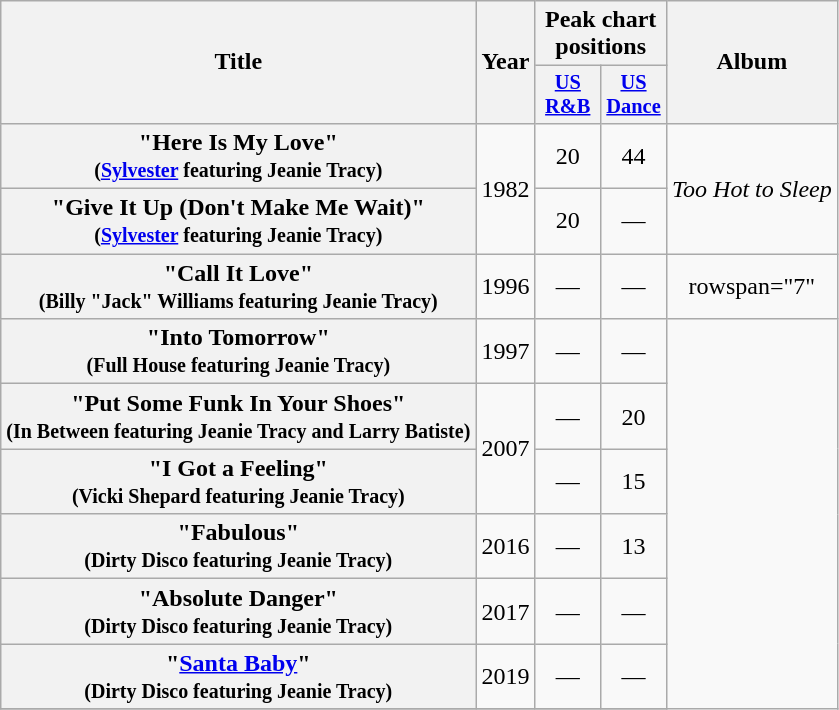<table class="wikitable plainrowheaders" style="text-align: center;" border="1">
<tr>
<th rowspan="2">Title</th>
<th rowspan="2">Year</th>
<th colspan="2">Peak chart positions</th>
<th rowspan="2">Album</th>
</tr>
<tr>
<th scope="col" style="width:2.75em;font-size:85%;"><a href='#'>US R&B</a><br></th>
<th scope="col" style="width:2.75em;font-size:85%;"><a href='#'>US Dance</a><br></th>
</tr>
<tr>
<th scope="row">"Here Is My Love"<br><small>(<a href='#'>Sylvester</a> featuring Jeanie Tracy)</small></th>
<td rowspan="2">1982</td>
<td>20</td>
<td>44</td>
<td rowspan="2"><em>Too Hot to Sleep</em></td>
</tr>
<tr>
<th scope="row">"Give It Up (Don't Make Me Wait)"<br><small>(<a href='#'>Sylvester</a> featuring Jeanie Tracy)</small></th>
<td>20</td>
<td>—</td>
</tr>
<tr>
<th scope="row">"Call It Love"<br><small>(Billy "Jack" Williams featuring Jeanie Tracy)</small></th>
<td rowspan="1">1996</td>
<td>—</td>
<td>—</td>
<td>rowspan="7" </td>
</tr>
<tr>
<th scope="row">"Into Tomorrow"<br><small>(Full House featuring Jeanie Tracy)</small></th>
<td rowspan="1">1997</td>
<td>—</td>
<td>—</td>
</tr>
<tr>
<th scope="row">"Put Some Funk In Your Shoes"<br><small>(In Between featuring Jeanie Tracy and Larry Batiste)</small></th>
<td rowspan="2">2007</td>
<td>—</td>
<td>20</td>
</tr>
<tr>
<th scope="row">"I Got a Feeling"<br><small>(Vicki Shepard featuring Jeanie Tracy)</small></th>
<td>—</td>
<td>15</td>
</tr>
<tr>
<th scope="row">"Fabulous"<br><small>(Dirty Disco featuring Jeanie Tracy)</small></th>
<td rowspan="1">2016</td>
<td>—</td>
<td>13</td>
</tr>
<tr>
<th scope="row">"Absolute Danger"<br><small>(Dirty Disco featuring Jeanie Tracy)</small></th>
<td rowspan="1">2017</td>
<td>—</td>
<td>—</td>
</tr>
<tr>
<th scope="row">"<a href='#'>Santa Baby</a>"<br><small>(Dirty Disco featuring Jeanie Tracy)</small></th>
<td rowspan="1">2019</td>
<td>—</td>
<td>—</td>
</tr>
<tr>
</tr>
</table>
